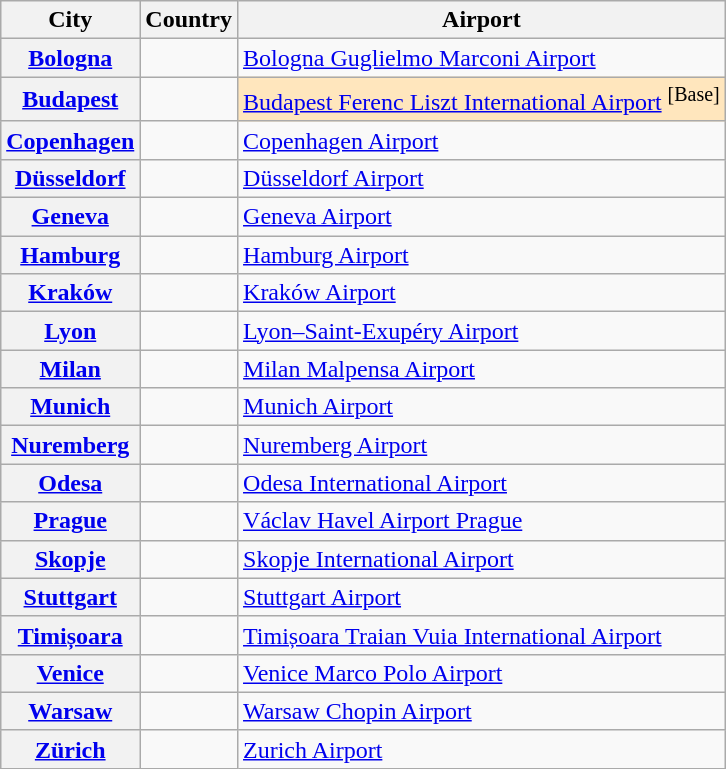<table class="wikitable plainrowheaders sortable" style="margin:1em auto;">
<tr>
<th scope=col>City</th>
<th scope=col>Country</th>
<th scope=col>Airport</th>
</tr>
<tr>
<th scope=row><a href='#'>Bologna</a></th>
<td></td>
<td><a href='#'>Bologna Guglielmo Marconi Airport</a></td>
</tr>
<tr>
<th scope=row><a href='#'>Budapest</a></th>
<td></td>
<td style="background-color: #FFE6BD"><a href='#'>Budapest Ferenc Liszt International Airport</a> <sup>[Base]</sup></td>
</tr>
<tr>
<th scope=row><a href='#'>Copenhagen</a></th>
<td></td>
<td><a href='#'>Copenhagen Airport</a></td>
</tr>
<tr>
<th scope=row><a href='#'>Düsseldorf</a></th>
<td></td>
<td><a href='#'>Düsseldorf Airport</a></td>
</tr>
<tr>
<th scope=row><a href='#'>Geneva</a></th>
<td></td>
<td><a href='#'>Geneva Airport</a></td>
</tr>
<tr>
<th scope=row><a href='#'>Hamburg</a></th>
<td></td>
<td><a href='#'>Hamburg Airport</a></td>
</tr>
<tr>
<th scope=row><a href='#'>Kraków</a></th>
<td></td>
<td><a href='#'>Kraków Airport</a></td>
</tr>
<tr>
<th scope=row><a href='#'>Lyon</a></th>
<td></td>
<td><a href='#'>Lyon–Saint-Exupéry Airport</a></td>
</tr>
<tr>
<th scope=row><a href='#'>Milan</a></th>
<td></td>
<td><a href='#'>Milan Malpensa Airport</a></td>
</tr>
<tr>
<th scope=row><a href='#'>Munich</a></th>
<td></td>
<td><a href='#'>Munich Airport</a></td>
</tr>
<tr>
<th scope=row><a href='#'>Nuremberg</a></th>
<td></td>
<td><a href='#'>Nuremberg Airport</a></td>
</tr>
<tr>
<th scope=row><a href='#'>Odesa</a></th>
<td></td>
<td><a href='#'>Odesa International Airport</a></td>
</tr>
<tr>
<th scope=row><a href='#'>Prague</a></th>
<td></td>
<td><a href='#'>Václav Havel Airport Prague</a></td>
</tr>
<tr>
<th scope=row><a href='#'>Skopje</a></th>
<td></td>
<td><a href='#'>Skopje International Airport</a></td>
</tr>
<tr>
<th scope=row><a href='#'>Stuttgart</a></th>
<td></td>
<td><a href='#'>Stuttgart Airport</a></td>
</tr>
<tr>
<th scope=row><a href='#'>Timișoara</a></th>
<td></td>
<td><a href='#'>Timișoara Traian Vuia International Airport</a></td>
</tr>
<tr>
<th scope=row><a href='#'>Venice</a></th>
<td></td>
<td><a href='#'>Venice Marco Polo Airport</a></td>
</tr>
<tr>
<th scope=row><a href='#'>Warsaw</a></th>
<td></td>
<td><a href='#'>Warsaw Chopin Airport</a></td>
</tr>
<tr>
<th scope=row><a href='#'>Zürich</a></th>
<td></td>
<td><a href='#'>Zurich Airport</a></td>
</tr>
</table>
